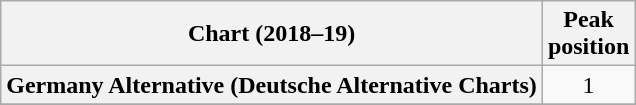<table class="wikitable sortable plainrowheaders" style="text-align:center;">
<tr>
<th scope="col">Chart (2018–19)</th>
<th scope="col">Peak<br>position</th>
</tr>
<tr>
<th scope="row">Germany Alternative (Deutsche Alternative Charts)</th>
<td>1</td>
</tr>
<tr>
</tr>
<tr>
</tr>
</table>
